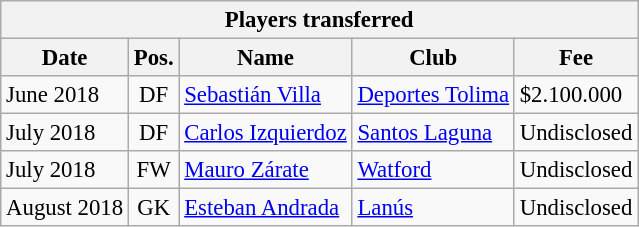<table class="wikitable" style="font-size:95%;">
<tr>
<th colspan="5">Players transferred</th>
</tr>
<tr>
<th>Date</th>
<th>Pos.</th>
<th>Name</th>
<th>Club</th>
<th>Fee</th>
</tr>
<tr>
<td>June 2018</td>
<td align="center">DF</td>
<td> <a href='#'>Sebastián Villa</a></td>
<td> <a href='#'>Deportes Tolima</a></td>
<td>$2.100.000</td>
</tr>
<tr>
<td>July 2018</td>
<td align="center">DF</td>
<td> <a href='#'>Carlos Izquierdoz</a></td>
<td> <a href='#'>Santos Laguna</a></td>
<td>Undisclosed</td>
</tr>
<tr>
<td>July 2018</td>
<td align="center">FW</td>
<td> <a href='#'>Mauro Zárate</a></td>
<td> <a href='#'>Watford</a></td>
<td>Undisclosed</td>
</tr>
<tr>
<td>August 2018</td>
<td align="center">GK</td>
<td> <a href='#'>Esteban Andrada</a></td>
<td> <a href='#'>Lanús</a></td>
<td>Undisclosed</td>
</tr>
</table>
